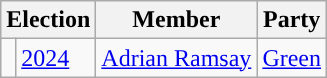<table class="wikitable">
<tr>
<th colspan="2">Election</th>
<th>Member</th>
<th>Party</th>
</tr>
<tr>
<td style="color:inherit;background-color: "></td>
<td><a href='#'>2024</a></td>
<td><a href='#'>Adrian Ramsay</a></td>
<td><a href='#'>Green</a></td>
</tr>
</table>
